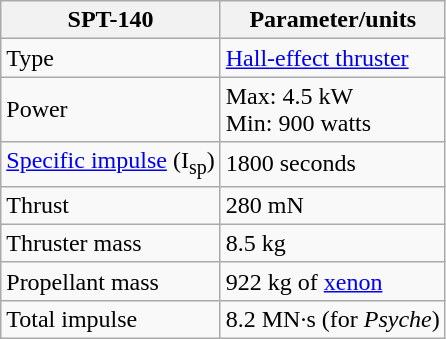<table class="wikitable floatright">
<tr>
<th>SPT-140</th>
<th>Parameter/units</th>
</tr>
<tr>
<td>Type</td>
<td><a href='#'>Hall-effect thruster</a></td>
</tr>
<tr>
<td>Power</td>
<td>Max: 4.5 kW<br>Min: 900 watts</td>
</tr>
<tr>
<td><a href='#'>Specific impulse</a> (I<sub>sp</sub>)</td>
<td>1800 seconds</td>
</tr>
<tr>
<td>Thrust</td>
<td>280 mN</td>
</tr>
<tr>
<td>Thruster mass</td>
<td>8.5 kg</td>
</tr>
<tr>
<td>Propellant mass</td>
<td>922 kg of <a href='#'>xenon</a></td>
</tr>
<tr>
<td>Total impulse</td>
<td>8.2 MN·s (for <em>Psyche</em>)</td>
</tr>
</table>
